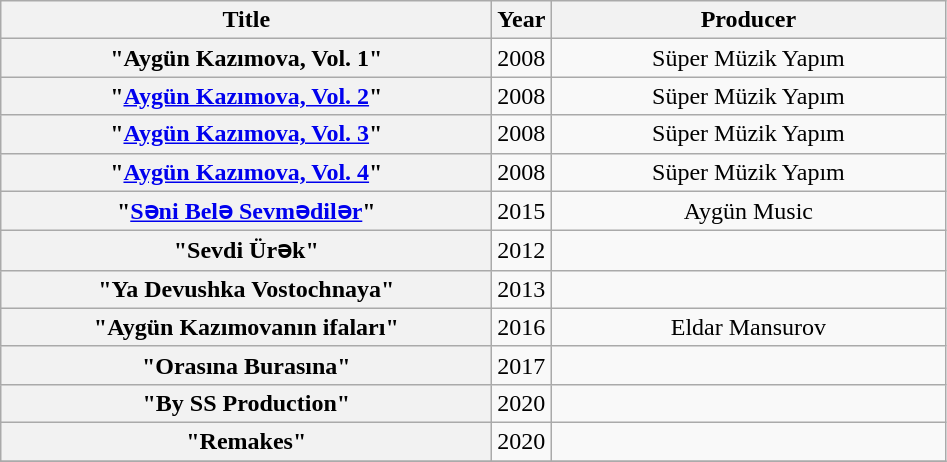<table class="wikitable plainrowheaders" style="text-align:center;">
<tr>
<th scope="col" style="width:20em;">Title</th>
<th scope="col">Year</th>
<th scope="col" style="width:16em;">Producer</th>
</tr>
<tr>
<th scope="row">"Aygün Kazımova, Vol. 1"</th>
<td>2008</td>
<td>Süper Müzik Yapım</td>
</tr>
<tr>
<th scope="row">"<a href='#'>Aygün Kazımova, Vol. 2</a>"</th>
<td>2008</td>
<td>Süper Müzik Yapım</td>
</tr>
<tr>
<th scope="row">"<a href='#'>Aygün Kazımova, Vol. 3</a>"</th>
<td>2008</td>
<td>Süper Müzik Yapım</td>
</tr>
<tr>
<th scope="row">"<a href='#'>Aygün Kazımova, Vol. 4</a>"</th>
<td>2008</td>
<td>Süper Müzik Yapım</td>
</tr>
<tr>
<th scope="row">"<a href='#'>Səni Belə Sevmədilər</a>"</th>
<td>2015</td>
<td>Aygün Music</td>
</tr>
<tr>
<th scope="row">"Sevdi Ürək"</th>
<td>2012</td>
<td></td>
</tr>
<tr>
<th scope="row">"Ya Devushka Vostochnaya"</th>
<td>2013</td>
<td></td>
</tr>
<tr>
<th scope="row">"Aygün Kazımovanın ifaları"</th>
<td>2016</td>
<td>Eldar Mansurov</td>
</tr>
<tr>
<th scope="row">"Orasına Burasına"</th>
<td>2017</td>
<td></td>
</tr>
<tr>
<th scope="row">"By SS Production"</th>
<td>2020</td>
<td></td>
</tr>
<tr>
<th scope="row">"Remakes"</th>
<td>2020</td>
<td></td>
</tr>
<tr>
</tr>
</table>
